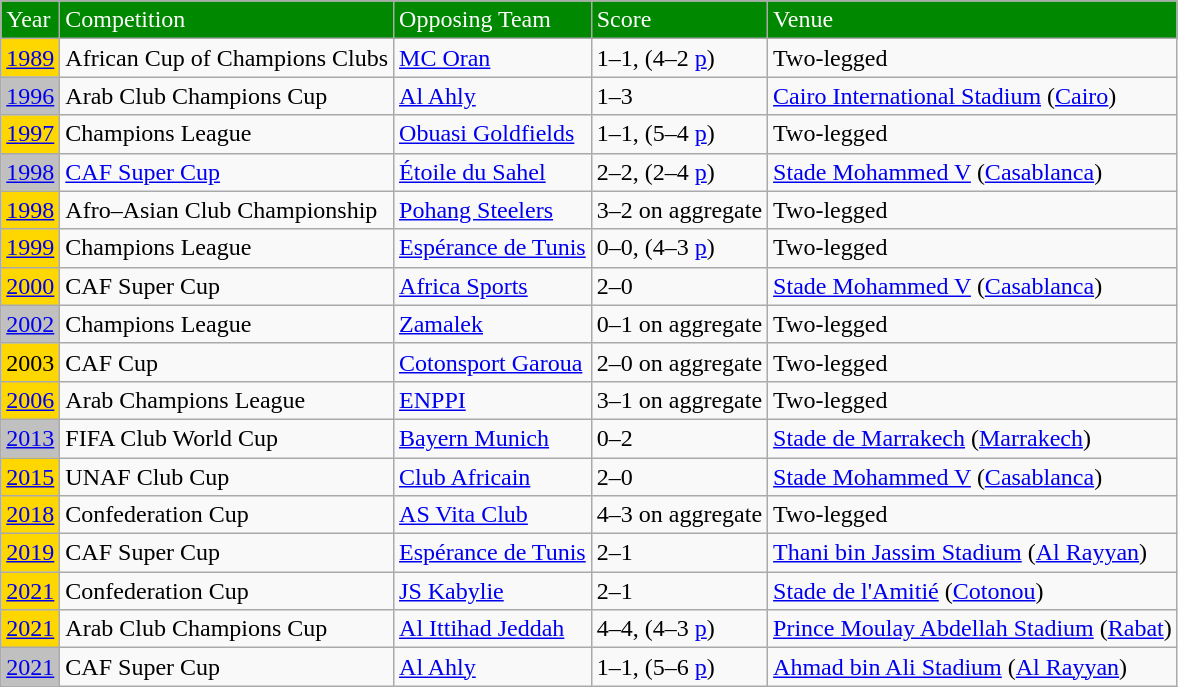<table class="wikitable">
<tr>
<td style="background:#008800;color:white;">Year</td>
<td style="background:#008800;color:white;">Competition</td>
<td style="background:#008800;color:white;">Opposing Team</td>
<td style="background:#008800;color:white;">Score</td>
<td style="background:#008800;color:white;">Venue</td>
</tr>
<tr>
<td bgcolor="Gold"><a href='#'>1989</a></td>
<td>African Cup of Champions Clubs</td>
<td> <a href='#'>MC Oran</a></td>
<td>1–1, (4–2 <a href='#'>p</a>)</td>
<td>Two-legged</td>
</tr>
<tr>
<td bgcolor="Silver"><a href='#'>1996</a></td>
<td>Arab Club Champions Cup</td>
<td> <a href='#'>Al Ahly</a></td>
<td>1–3</td>
<td><a href='#'>Cairo International Stadium</a> (<a href='#'>Cairo</a>)</td>
</tr>
<tr>
<td bgcolor="Gold"><a href='#'>1997</a></td>
<td>Champions League</td>
<td> <a href='#'>Obuasi Goldfields</a></td>
<td>1–1, (5–4 <a href='#'>p</a>)</td>
<td>Two-legged</td>
</tr>
<tr>
<td bgcolor="Silver"><a href='#'>1998</a></td>
<td><a href='#'>CAF Super Cup</a></td>
<td> <a href='#'>Étoile du Sahel</a></td>
<td>2–2, (2–4 <a href='#'>p</a>)</td>
<td><a href='#'>Stade Mohammed V</a> (<a href='#'>Casablanca</a>)</td>
</tr>
<tr>
<td bgcolor="Gold"><a href='#'>1998</a></td>
<td>Afro–Asian Club Championship</td>
<td> <a href='#'>Pohang Steelers</a></td>
<td>3–2 on aggregate</td>
<td>Two-legged</td>
</tr>
<tr>
<td bgcolor="Gold"><a href='#'>1999</a></td>
<td>Champions League</td>
<td> <a href='#'>Espérance de Tunis</a></td>
<td>0–0, (4–3 <a href='#'>p</a>)</td>
<td>Two-legged</td>
</tr>
<tr>
<td bgcolor="Gold"><a href='#'>2000</a></td>
<td>CAF Super Cup</td>
<td> <a href='#'>Africa Sports</a></td>
<td>2–0</td>
<td><a href='#'>Stade Mohammed V</a> (<a href='#'>Casablanca</a>)</td>
</tr>
<tr>
<td bgcolor="Silver"><a href='#'>2002</a></td>
<td>Champions League</td>
<td> <a href='#'>Zamalek</a></td>
<td>0–1 on aggregate</td>
<td>Two-legged</td>
</tr>
<tr>
<td bgcolor="Gold">2003</td>
<td>CAF Cup</td>
<td> <a href='#'>Cotonsport Garoua</a></td>
<td>2–0 on aggregate</td>
<td>Two-legged</td>
</tr>
<tr>
<td bgcolor="Gold"><a href='#'>2006</a></td>
<td>Arab Champions League</td>
<td> <a href='#'>ENPPI</a></td>
<td>3–1 on aggregate</td>
<td>Two-legged</td>
</tr>
<tr>
<td bgcolor="Silver"><a href='#'>2013</a></td>
<td>FIFA Club World Cup</td>
<td> <a href='#'>Bayern Munich</a></td>
<td>0–2</td>
<td><a href='#'>Stade de Marrakech</a> (<a href='#'>Marrakech</a>)</td>
</tr>
<tr>
<td bgcolor="Gold"><a href='#'>2015</a></td>
<td>UNAF Club Cup</td>
<td> <a href='#'>Club Africain</a></td>
<td>2–0</td>
<td><a href='#'>Stade Mohammed V</a> (<a href='#'>Casablanca</a>)</td>
</tr>
<tr>
<td bgcolor="Gold"><a href='#'>2018</a></td>
<td>Confederation Cup</td>
<td> <a href='#'>AS Vita Club</a></td>
<td>4–3 on aggregate</td>
<td>Two-legged</td>
</tr>
<tr>
<td bgcolor="Gold"><a href='#'>2019</a></td>
<td>CAF Super Cup</td>
<td> <a href='#'>Espérance de Tunis</a></td>
<td>2–1</td>
<td><a href='#'>Thani bin Jassim Stadium</a> (<a href='#'>Al Rayyan</a>)</td>
</tr>
<tr>
<td bgcolor="Gold"><a href='#'>2021</a></td>
<td>Confederation Cup</td>
<td> <a href='#'>JS Kabylie</a></td>
<td>2–1</td>
<td><a href='#'>Stade de l'Amitié</a> (<a href='#'>Cotonou</a>)</td>
</tr>
<tr>
<td bgcolor="Gold"><a href='#'>2021</a></td>
<td>Arab Club Champions Cup</td>
<td> <a href='#'>Al Ittihad Jeddah</a></td>
<td>4–4, (4–3 <a href='#'>p</a>)</td>
<td><a href='#'>Prince Moulay Abdellah Stadium</a> (<a href='#'>Rabat</a>)</td>
</tr>
<tr>
<td bgcolor="Silver"><a href='#'>2021</a></td>
<td>CAF Super Cup</td>
<td> <a href='#'>Al Ahly</a></td>
<td>1–1, (5–6 <a href='#'>p</a>)</td>
<td><a href='#'>Ahmad bin Ali Stadium</a> (<a href='#'>Al Rayyan</a>)</td>
</tr>
</table>
